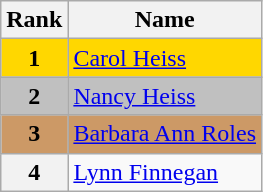<table class="wikitable">
<tr>
<th>Rank</th>
<th>Name</th>
</tr>
<tr bgcolor="gold">
<td align="center"><strong>1</strong></td>
<td><a href='#'>Carol Heiss</a></td>
</tr>
<tr bgcolor="silver">
<td align="center"><strong>2</strong></td>
<td><a href='#'>Nancy Heiss</a></td>
</tr>
<tr bgcolor="cc9966">
<td align="center"><strong>3</strong></td>
<td><a href='#'>Barbara Ann Roles</a></td>
</tr>
<tr>
<th>4</th>
<td><a href='#'>Lynn Finnegan</a></td>
</tr>
</table>
